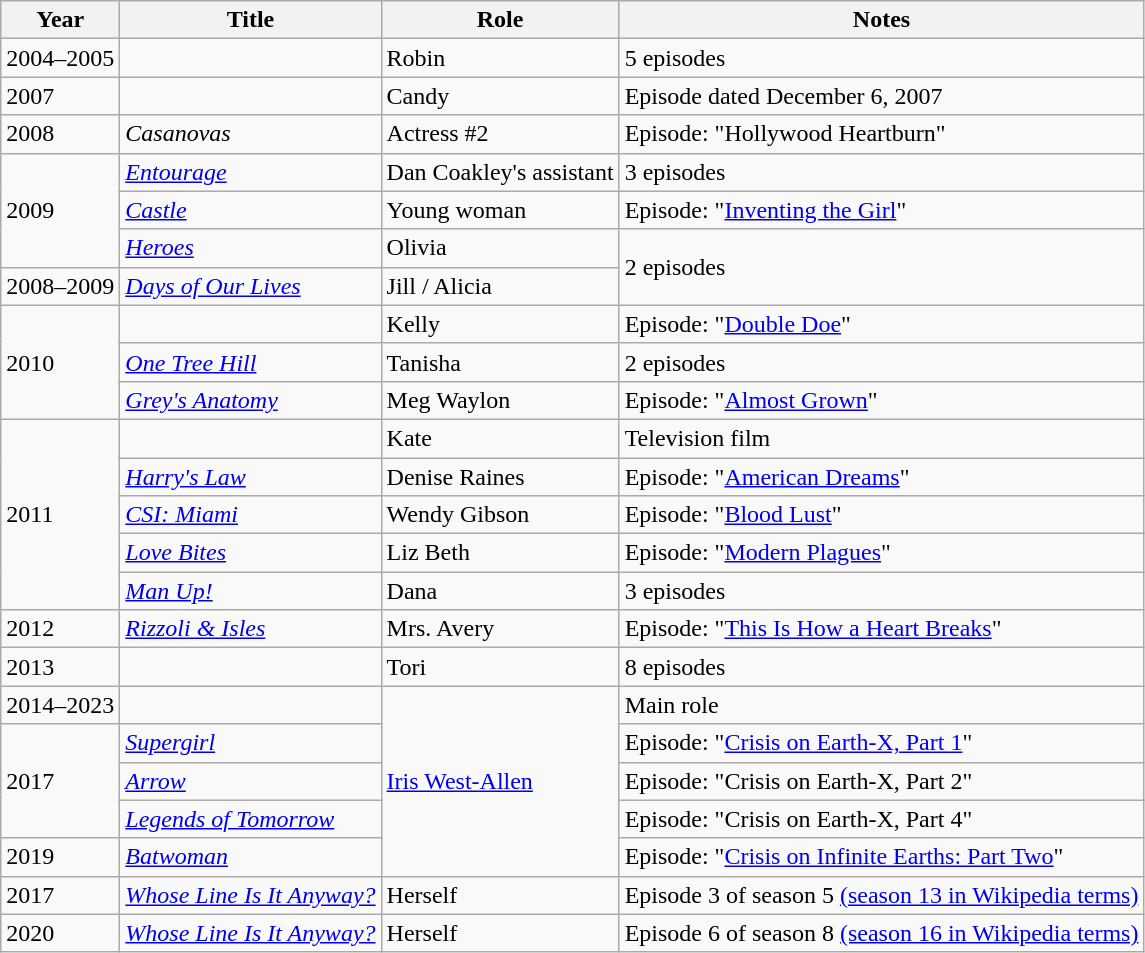<table class="wikitable sortable">
<tr>
<th>Year</th>
<th>Title</th>
<th>Role</th>
<th class="unsortable">Notes</th>
</tr>
<tr>
<td>2004–2005</td>
<td><em></em></td>
<td>Robin</td>
<td>5 episodes</td>
</tr>
<tr>
<td>2007</td>
<td><em></em></td>
<td>Candy</td>
<td>Episode dated December 6, 2007</td>
</tr>
<tr>
<td>2008</td>
<td><em>Casanovas</em></td>
<td>Actress #2</td>
<td>Episode: "Hollywood Heartburn"</td>
</tr>
<tr>
<td rowspan="3">2009</td>
<td><em><a href='#'>Entourage</a></em></td>
<td>Dan Coakley's assistant</td>
<td>3 episodes</td>
</tr>
<tr>
<td><em><a href='#'>Castle</a></em></td>
<td>Young woman</td>
<td>Episode: "<a href='#'>Inventing the Girl</a>"</td>
</tr>
<tr>
<td><em><a href='#'>Heroes</a></em></td>
<td>Olivia</td>
<td rowspan="2">2 episodes</td>
</tr>
<tr>
<td>2008–2009</td>
<td><em><a href='#'>Days of Our Lives</a></em></td>
<td>Jill / Alicia</td>
</tr>
<tr>
<td rowspan="3">2010</td>
<td><em></em></td>
<td>Kelly</td>
<td>Episode: "<a href='#'>Double Doe</a>"</td>
</tr>
<tr>
<td><em><a href='#'>One Tree Hill</a></em></td>
<td>Tanisha</td>
<td>2 episodes</td>
</tr>
<tr>
<td><em><a href='#'>Grey's Anatomy</a></em></td>
<td>Meg Waylon</td>
<td>Episode: "<a href='#'>Almost Grown</a>"</td>
</tr>
<tr>
<td rowspan="5">2011</td>
<td><em></em></td>
<td>Kate</td>
<td>Television film</td>
</tr>
<tr>
<td><em><a href='#'>Harry's Law</a></em></td>
<td>Denise Raines</td>
<td>Episode: "<a href='#'>American Dreams</a>"</td>
</tr>
<tr>
<td><em><a href='#'>CSI: Miami</a></em></td>
<td>Wendy Gibson</td>
<td>Episode: "<a href='#'>Blood Lust</a>"</td>
</tr>
<tr>
<td><em><a href='#'>Love Bites</a></em></td>
<td>Liz Beth</td>
<td>Episode: "<a href='#'>Modern Plagues</a>"</td>
</tr>
<tr>
<td><em><a href='#'>Man Up!</a></em></td>
<td>Dana</td>
<td>3 episodes</td>
</tr>
<tr>
<td>2012</td>
<td><em><a href='#'>Rizzoli & Isles</a></em></td>
<td>Mrs. Avery</td>
<td>Episode: "<a href='#'>This Is How a Heart Breaks</a>"</td>
</tr>
<tr>
<td>2013</td>
<td><em></em></td>
<td>Tori</td>
<td>8 episodes</td>
</tr>
<tr>
<td>2014–2023</td>
<td><em></em></td>
<td rowspan="5"><a href='#'>Iris West-Allen</a></td>
<td>Main role</td>
</tr>
<tr>
<td rowspan="3">2017</td>
<td><em><a href='#'>Supergirl</a></em></td>
<td>Episode: "<a href='#'>Crisis on Earth-X, Part 1</a>"</td>
</tr>
<tr>
<td><em><a href='#'>Arrow</a></em></td>
<td>Episode: "Crisis on Earth-X, Part 2"</td>
</tr>
<tr>
<td><em><a href='#'>Legends of Tomorrow</a></em></td>
<td>Episode: "Crisis on Earth-X, Part 4"</td>
</tr>
<tr>
<td>2019</td>
<td><em><a href='#'>Batwoman</a></em></td>
<td>Episode: "<a href='#'>Crisis on Infinite Earths: Part Two</a>"</td>
</tr>
<tr>
<td>2017</td>
<td><em><a href='#'>Whose Line Is It Anyway?</a></em></td>
<td>Herself</td>
<td>Episode 3 of season 5 <a href='#'>(season 13 in Wikipedia terms)</a></td>
</tr>
<tr>
<td>2020</td>
<td><em><a href='#'>Whose Line Is It Anyway?</a></em></td>
<td>Herself</td>
<td>Episode 6 of season 8 <a href='#'>(season 16 in Wikipedia terms)</a></td>
</tr>
</table>
